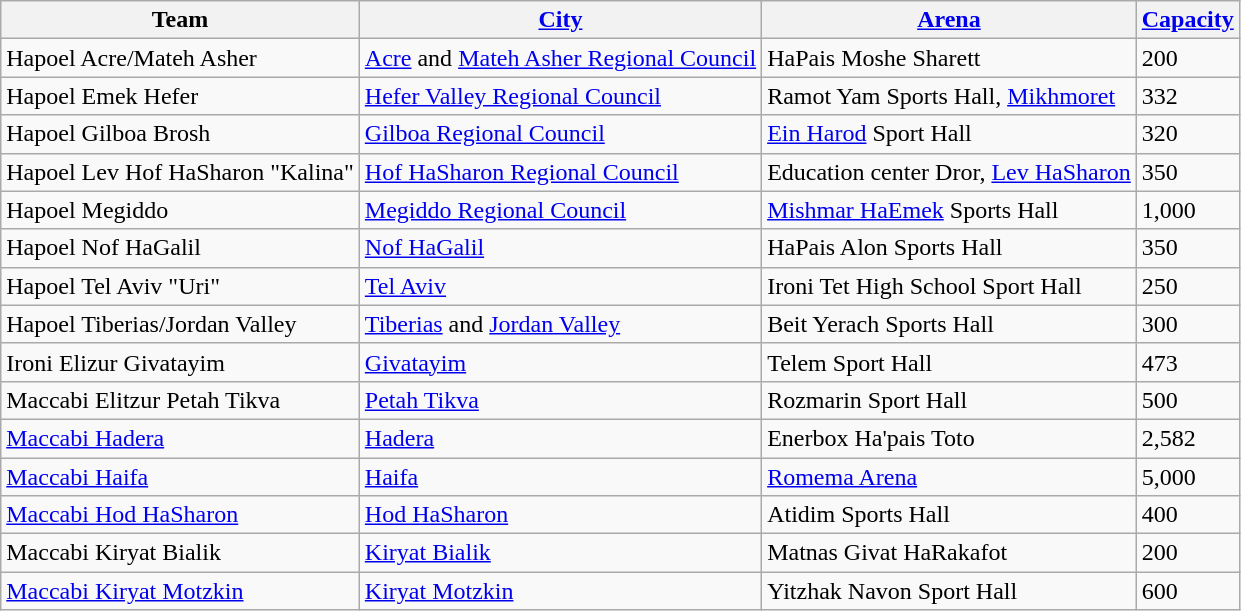<table class="wikitable sortable" border="1">
<tr>
<th>Team</th>
<th><a href='#'>City</a></th>
<th><a href='#'>Arena</a></th>
<th><a href='#'>Capacity</a></th>
</tr>
<tr>
<td>Hapoel Acre/Mateh Asher</td>
<td><a href='#'>Acre</a> and <a href='#'>Mateh Asher Regional Council</a></td>
<td>HaPais Moshe Sharett</td>
<td>200</td>
</tr>
<tr>
<td>Hapoel Emek Hefer</td>
<td><a href='#'>Hefer Valley Regional Council</a></td>
<td>Ramot Yam Sports Hall, <a href='#'>Mikhmoret</a></td>
<td>332</td>
</tr>
<tr>
<td>Hapoel Gilboa Brosh</td>
<td><a href='#'>Gilboa Regional Council</a></td>
<td><a href='#'>Ein Harod</a> Sport Hall</td>
<td>320</td>
</tr>
<tr>
<td>Hapoel Lev Hof HaSharon "Kalina"</td>
<td><a href='#'>Hof HaSharon Regional Council</a></td>
<td>Education center Dror, <a href='#'>Lev HaSharon</a></td>
<td>350</td>
</tr>
<tr>
<td>Hapoel Megiddo</td>
<td><a href='#'>Megiddo Regional Council</a></td>
<td><a href='#'>Mishmar HaEmek</a> Sports Hall</td>
<td>1,000</td>
</tr>
<tr>
<td>Hapoel Nof HaGalil</td>
<td><a href='#'>Nof HaGalil</a></td>
<td>HaPais Alon Sports Hall</td>
<td>350</td>
</tr>
<tr>
<td>Hapoel Tel Aviv "Uri"</td>
<td><a href='#'>Tel Aviv</a></td>
<td>Ironi Tet High School Sport Hall</td>
<td>250</td>
</tr>
<tr>
<td>Hapoel Tiberias/Jordan Valley</td>
<td><a href='#'>Tiberias</a> and <a href='#'>Jordan Valley</a></td>
<td>Beit Yerach Sports Hall</td>
<td>300</td>
</tr>
<tr>
<td>Ironi Elizur Givatayim</td>
<td><a href='#'>Givatayim</a></td>
<td>Telem Sport Hall</td>
<td>473</td>
</tr>
<tr>
<td>Maccabi Elitzur Petah Tikva</td>
<td><a href='#'>Petah Tikva</a></td>
<td>Rozmarin Sport Hall</td>
<td>500</td>
</tr>
<tr>
<td><a href='#'>Maccabi Hadera</a></td>
<td><a href='#'>Hadera</a></td>
<td>Enerbox  Ha'pais Toto</td>
<td>2,582</td>
</tr>
<tr>
<td><a href='#'>Maccabi Haifa</a></td>
<td><a href='#'>Haifa</a></td>
<td><a href='#'>Romema Arena</a></td>
<td>5,000</td>
</tr>
<tr>
<td><a href='#'>Maccabi Hod HaSharon</a></td>
<td><a href='#'>Hod HaSharon</a></td>
<td>Atidim Sports Hall</td>
<td>400</td>
</tr>
<tr>
<td>Maccabi Kiryat Bialik</td>
<td><a href='#'>Kiryat Bialik</a></td>
<td>Matnas Givat HaRakafot</td>
<td>200</td>
</tr>
<tr>
<td><a href='#'>Maccabi Kiryat Motzkin</a></td>
<td><a href='#'>Kiryat Motzkin</a></td>
<td>Yitzhak Navon Sport Hall</td>
<td>600</td>
</tr>
</table>
